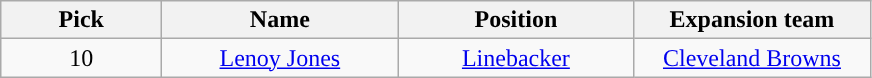<table class="wikitable" style="text-align:center">
<tr>
<th width=100px>Pick</th>
<th width=150px>Name</th>
<th width=150px>Position</th>
<th width=150px>Expansion team</th>
</tr>
<tr>
<td>10</td>
<td><a href='#'>Lenoy Jones</a></td>
<td><a href='#'>Linebacker</a></td>
<td rowspan="2"><a href='#'>Cleveland Browns</a></td>
</tr>
</table>
